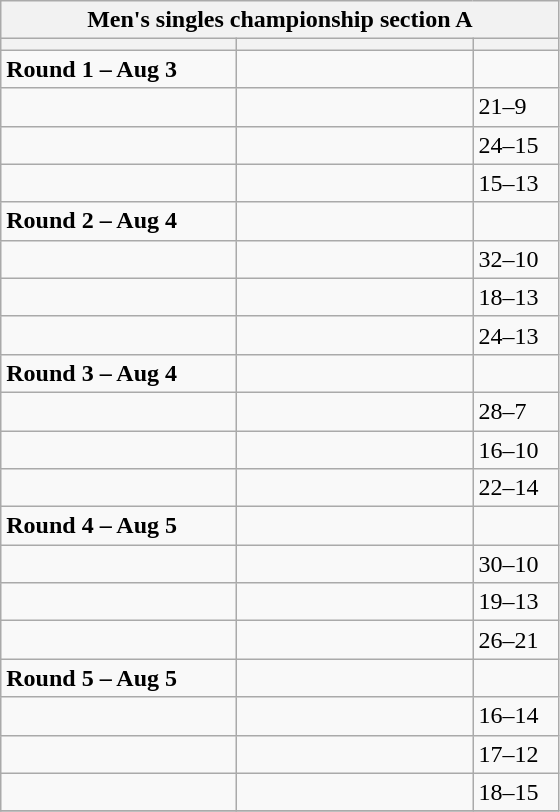<table class="wikitable">
<tr>
<th colspan="3">Men's singles championship section A</th>
</tr>
<tr>
<th width=150></th>
<th width=150></th>
<th width=50></th>
</tr>
<tr>
<td><strong>Round 1 – Aug 3</strong></td>
<td></td>
<td></td>
</tr>
<tr>
<td></td>
<td></td>
<td>21–9</td>
</tr>
<tr>
<td></td>
<td></td>
<td>24–15</td>
</tr>
<tr>
<td></td>
<td></td>
<td>15–13</td>
</tr>
<tr>
<td><strong>Round 2 – Aug 4</strong></td>
<td></td>
<td></td>
</tr>
<tr>
<td></td>
<td></td>
<td>32–10</td>
</tr>
<tr>
<td></td>
<td></td>
<td>18–13</td>
</tr>
<tr>
<td></td>
<td></td>
<td>24–13</td>
</tr>
<tr>
<td><strong>Round 3 – Aug 4</strong></td>
<td></td>
<td></td>
</tr>
<tr>
<td></td>
<td></td>
<td>28–7</td>
</tr>
<tr>
<td></td>
<td></td>
<td>16–10</td>
</tr>
<tr>
<td></td>
<td></td>
<td>22–14</td>
</tr>
<tr>
<td><strong>Round 4 – Aug 5</strong></td>
<td></td>
<td></td>
</tr>
<tr>
<td></td>
<td></td>
<td>30–10</td>
</tr>
<tr>
<td></td>
<td></td>
<td>19–13</td>
</tr>
<tr>
<td></td>
<td></td>
<td>26–21</td>
</tr>
<tr>
<td><strong>Round 5 – Aug 5</strong></td>
<td></td>
<td></td>
</tr>
<tr>
<td></td>
<td></td>
<td>16–14</td>
</tr>
<tr>
<td></td>
<td></td>
<td>17–12</td>
</tr>
<tr>
<td></td>
<td></td>
<td>18–15</td>
</tr>
<tr>
</tr>
</table>
